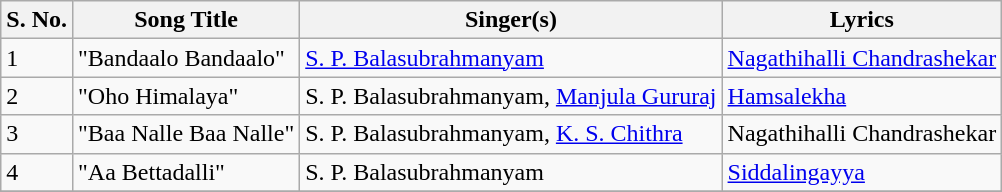<table class="wikitable">
<tr>
<th>S. No.</th>
<th>Song Title</th>
<th>Singer(s)</th>
<th>Lyrics</th>
</tr>
<tr>
<td>1</td>
<td>"Bandaalo Bandaalo"</td>
<td><a href='#'>S. P. Balasubrahmanyam</a></td>
<td><a href='#'>Nagathihalli Chandrashekar</a></td>
</tr>
<tr>
<td>2</td>
<td>"Oho Himalaya"</td>
<td>S. P. Balasubrahmanyam, <a href='#'>Manjula Gururaj</a></td>
<td><a href='#'>Hamsalekha</a></td>
</tr>
<tr>
<td>3</td>
<td>"Baa Nalle Baa Nalle"</td>
<td>S. P. Balasubrahmanyam, <a href='#'>K. S. Chithra</a></td>
<td>Nagathihalli Chandrashekar</td>
</tr>
<tr>
<td>4</td>
<td>"Aa Bettadalli"</td>
<td>S. P. Balasubrahmanyam</td>
<td><a href='#'>Siddalingayya</a></td>
</tr>
<tr>
</tr>
</table>
